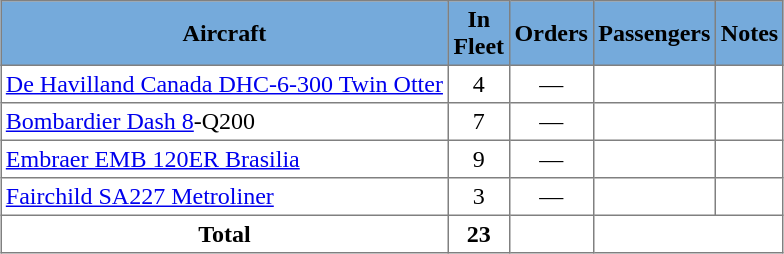<table class="toccolours" border="1" cellpadding="3" style="margin:1em auto; border-collapse:collapse">
<tr bgcolor=#75aadb>
<th>Aircraft</th>
<th>In<br>Fleet</th>
<th>Orders</th>
<th>Passengers</th>
<th>Notes</th>
</tr>
<tr>
<td><a href='#'>De Havilland Canada DHC-6-300 Twin Otter</a></td>
<td align="center">4</td>
<td align="center">—</td>
<td align="center"></td>
<td></td>
</tr>
<tr>
<td><a href='#'>Bombardier Dash 8</a>-Q200</td>
<td align="center">7</td>
<td align="center">—</td>
<td align="center"></td>
<td></td>
</tr>
<tr>
<td><a href='#'>Embraer EMB 120ER Brasilia</a></td>
<td align="center">9</td>
<td align="center">—</td>
<td align="center"></td>
<td></td>
</tr>
<tr>
<td><a href='#'>Fairchild SA227 Metroliner</a></td>
<td align="center">3</td>
<td align="center">—</td>
<td align="center"></td>
<td></td>
</tr>
<tr>
<th>Total</th>
<th>23</th>
<th></th>
<th colspan="2"></th>
</tr>
</table>
